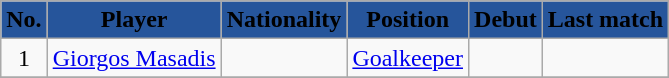<table class="wikitable" style="text-align:center">
<tr>
<th style="background:#26559B;"><span>No.</span></th>
<th style="background:#26559B;"><span>Player</span></th>
<th style="background:#26559B;"><span>Nationality</span></th>
<th style="background:#26559B;"><span>Position</span></th>
<th style="background:#26559B;"><span>Debut</span></th>
<th style="background:#26559B;"><span>Last match</span></th>
</tr>
<tr>
<td>1</td>
<td align=left><a href='#'>Giorgos Masadis</a></td>
<td align=left></td>
<td align=left><a href='#'>Goalkeeper</a></td>
<td align=left></td>
<td align=left></td>
</tr>
<tr>
</tr>
</table>
